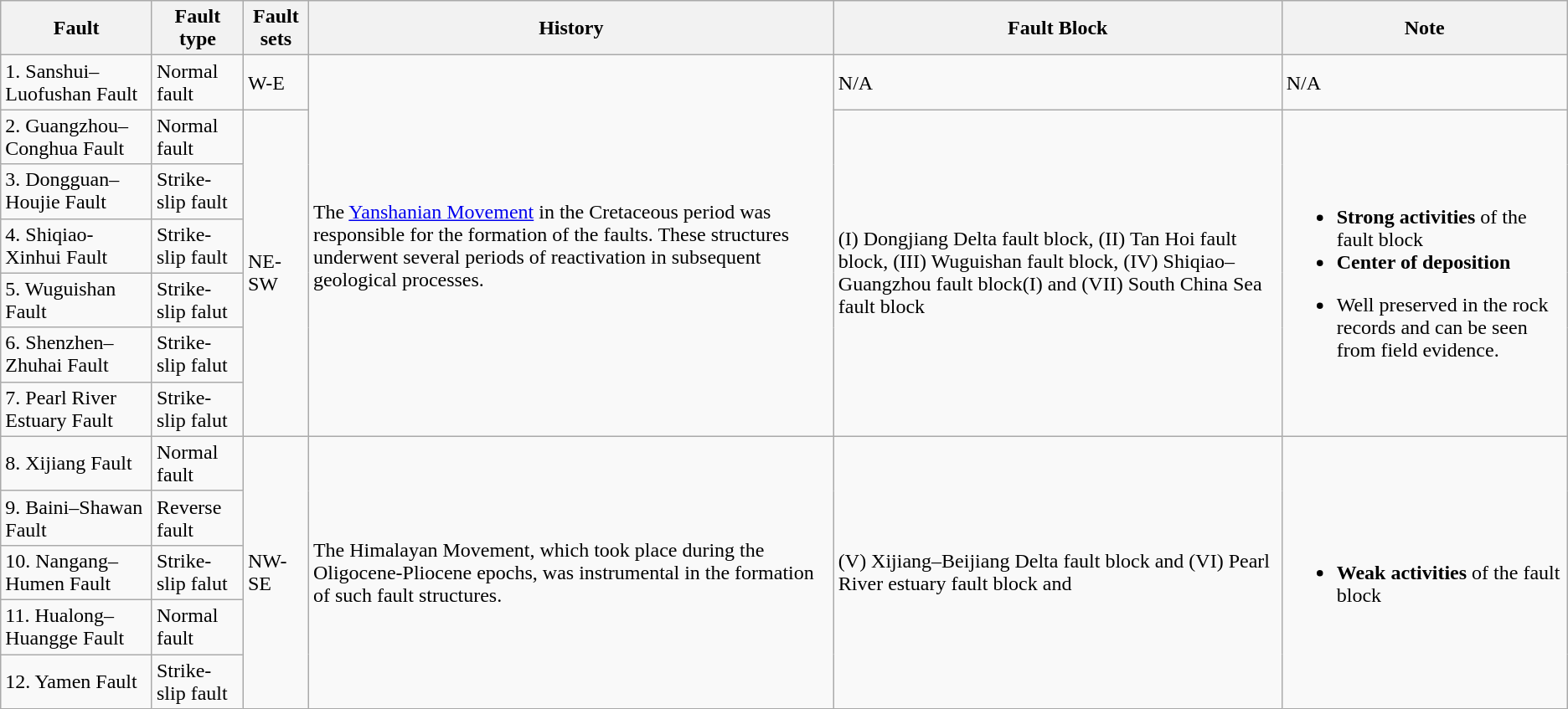<table class="wikitable">
<tr>
<th>Fault</th>
<th>Fault type</th>
<th>Fault sets</th>
<th>History</th>
<th>Fault Block</th>
<th>Note</th>
</tr>
<tr>
<td>1. Sanshui–Luofushan Fault</td>
<td>Normal fault</td>
<td>W-E</td>
<td rowspan="7">The <a href='#'>Yanshanian Movement</a> in the Cretaceous period was responsible for the formation of the faults. These structures underwent several periods of reactivation in subsequent geological processes.</td>
<td>N/A</td>
<td>N/A</td>
</tr>
<tr>
<td>2. Guangzhou–Conghua Fault</td>
<td>Normal fault</td>
<td rowspan="6">NE-SW</td>
<td rowspan="6">(I) Dongjiang Delta fault block, (II) Tan Hoi fault block, (III) Wuguishan fault block, (IV) Shiqiao–Guangzhou fault block(I) and (VII) South China Sea fault block</td>
<td rowspan="6"><br><ul><li><strong>Strong activities</strong> of the fault block</li><li><strong>Center of deposition</strong></li></ul><ul><li>Well preserved in the rock records and can be seen from field evidence.</li></ul></td>
</tr>
<tr>
<td>3. Dongguan–Houjie Fault</td>
<td>Strike-slip fault</td>
</tr>
<tr>
<td>4. Shiqiao-Xinhui Fault</td>
<td>Strike-slip fault</td>
</tr>
<tr>
<td>5. Wuguishan Fault</td>
<td>Strike-slip falut</td>
</tr>
<tr>
<td>6. Shenzhen–Zhuhai Fault</td>
<td>Strike-slip falut</td>
</tr>
<tr>
<td>7. Pearl River Estuary Fault</td>
<td>Strike-slip falut</td>
</tr>
<tr>
<td>8. Xijiang Fault</td>
<td>Normal fault</td>
<td rowspan="5">NW-SE</td>
<td rowspan="5">The Himalayan Movement, which took place during the Oligocene-Pliocene epochs, was instrumental in the formation of such fault structures.</td>
<td rowspan="5">(V) Xijiang–Beijiang Delta fault block and (VI) Pearl River estuary fault block and</td>
<td rowspan="5"><br><ul><li><strong>Weak activities</strong> of the fault block</li></ul></td>
</tr>
<tr>
<td>9. Baini–Shawan Fault</td>
<td>Reverse fault</td>
</tr>
<tr>
<td>10. Nangang–Humen Fault</td>
<td>Strike-slip falut</td>
</tr>
<tr>
<td>11. Hualong–Huangge Fault</td>
<td>Normal fault</td>
</tr>
<tr>
<td>12. Yamen Fault</td>
<td>Strike-slip fault</td>
</tr>
</table>
